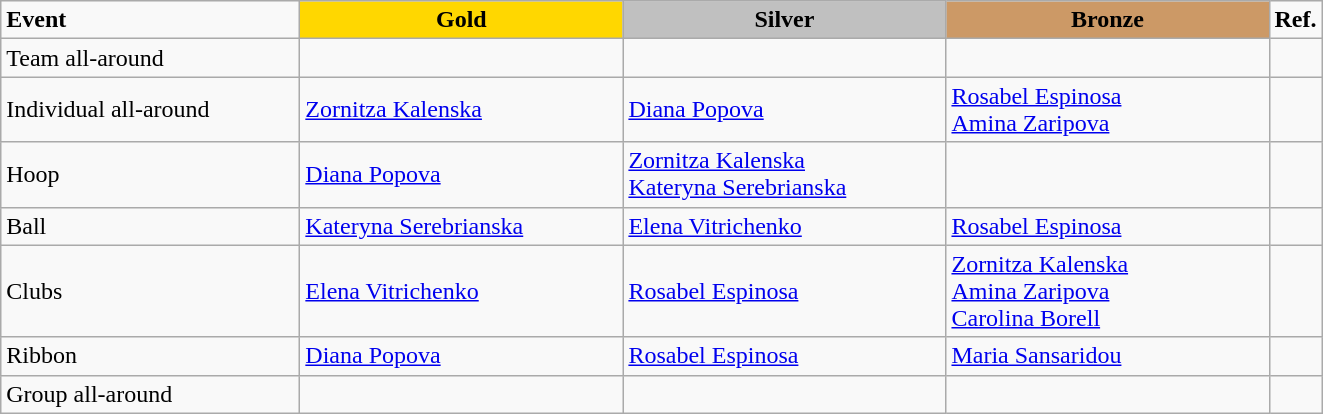<table class="wikitable">
<tr>
<td style="width:12em;"><strong>Event</strong></td>
<td style="text-align:center; background:gold; width:13em;"><strong>Gold</strong></td>
<td style="text-align:center; background:silver; width:13em;"><strong>Silver</strong></td>
<td style="text-align:center; background:#c96; width:13em;"><strong>Bronze</strong></td>
<td style="width:1em;"><strong>Ref.</strong></td>
</tr>
<tr>
<td>Team all-around</td>
<td><br></td>
<td><br></td>
<td><br></td>
<td></td>
</tr>
<tr>
<td>Individual all-around</td>
<td> <a href='#'>Zornitza Kalenska</a></td>
<td> <a href='#'>Diana Popova</a></td>
<td> <a href='#'>Rosabel Espinosa</a><br> <a href='#'>Amina Zaripova</a></td>
<td></td>
</tr>
<tr>
<td>Hoop</td>
<td> <a href='#'>Diana Popova</a></td>
<td> <a href='#'>Zornitza Kalenska</a><br> <a href='#'>Kateryna Serebrianska</a></td>
<td></td>
<td></td>
</tr>
<tr>
<td>Ball</td>
<td> <a href='#'>Kateryna Serebrianska</a></td>
<td> <a href='#'>Elena Vitrichenko</a></td>
<td> <a href='#'>Rosabel Espinosa</a></td>
<td></td>
</tr>
<tr>
<td>Clubs</td>
<td> <a href='#'>Elena Vitrichenko</a></td>
<td> <a href='#'>Rosabel Espinosa</a></td>
<td> <a href='#'>Zornitza Kalenska</a><br> <a href='#'>Amina Zaripova</a><br> <a href='#'>Carolina Borell</a></td>
<td></td>
</tr>
<tr>
<td>Ribbon</td>
<td> <a href='#'>Diana Popova</a></td>
<td> <a href='#'>Rosabel Espinosa</a></td>
<td> <a href='#'>Maria Sansaridou</a></td>
<td></td>
</tr>
<tr>
<td>Group all-around</td>
<td></td>
<td></td>
<td></td>
<td></td>
</tr>
</table>
